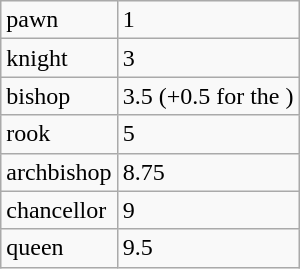<table class="wikitable">
<tr>
<td>pawn</td>
<td>1</td>
</tr>
<tr>
<td>knight</td>
<td>3</td>
</tr>
<tr>
<td>bishop</td>
<td>3.5 (+0.5 for the )</td>
</tr>
<tr>
<td>rook</td>
<td>5</td>
</tr>
<tr>
<td>archbishop</td>
<td>8.75</td>
</tr>
<tr>
<td>chancellor</td>
<td>9</td>
</tr>
<tr>
<td>queen</td>
<td>9.5</td>
</tr>
</table>
